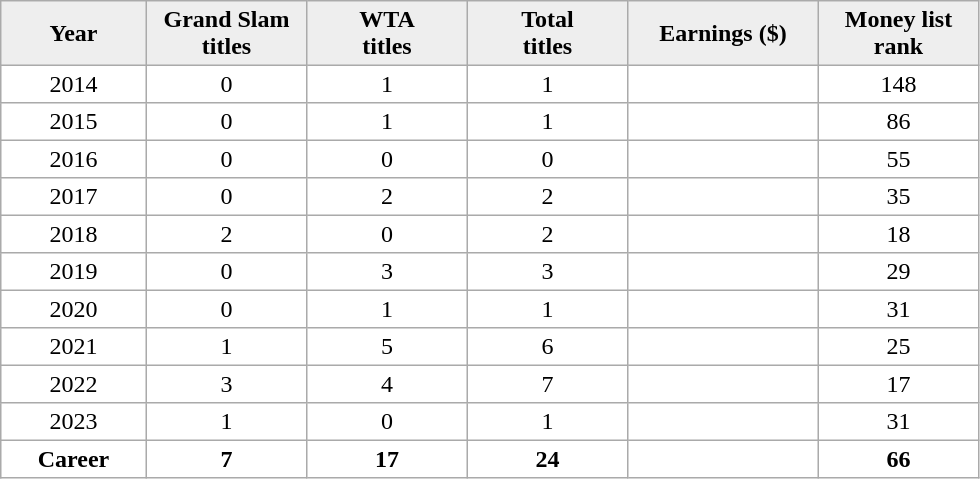<table cellpadding=3 cellspacing=0 border=1 style=border:#aaa;solid:1px;border-collapse:collapse;text-align:center;>
<tr style=background:#eee;font-weight:bold>
<td width="90">Year</td>
<td width="100">Grand Slam <br>titles</td>
<td width="100">WTA <br>titles</td>
<td width="100">Total <br>titles</td>
<td width="120">Earnings ($)</td>
<td width="100">Money list rank</td>
</tr>
<tr>
<td>2014</td>
<td>0</td>
<td>1</td>
<td>1</td>
<td align="right"></td>
<td>148</td>
</tr>
<tr>
<td>2015</td>
<td>0</td>
<td>1</td>
<td>1</td>
<td align="right"></td>
<td>86</td>
</tr>
<tr>
<td>2016</td>
<td>0</td>
<td>0</td>
<td>0</td>
<td align="right"></td>
<td>55</td>
</tr>
<tr>
<td>2017</td>
<td>0</td>
<td>2</td>
<td>2</td>
<td align="right"></td>
<td>35</td>
</tr>
<tr>
<td>2018</td>
<td>2</td>
<td>0</td>
<td>2</td>
<td align="right"></td>
<td>18</td>
</tr>
<tr>
<td>2019</td>
<td>0</td>
<td>3</td>
<td>3</td>
<td align="right"></td>
<td>29</td>
</tr>
<tr>
<td>2020</td>
<td>0</td>
<td>1</td>
<td>1</td>
<td align="right"></td>
<td>31</td>
</tr>
<tr>
<td>2021</td>
<td>1</td>
<td>5</td>
<td>6</td>
<td align="right"></td>
<td>25</td>
</tr>
<tr>
<td>2022</td>
<td>3</td>
<td>4</td>
<td>7</td>
<td align=right></td>
<td>17</td>
</tr>
<tr>
<td>2023</td>
<td>1</td>
<td>0</td>
<td>1</td>
<td align=right></td>
<td>31</td>
</tr>
<tr style="font-weight:bold;">
<td>Career</td>
<td>7</td>
<td>17</td>
<td>24</td>
<td align="right"></td>
<td>66</td>
</tr>
</table>
